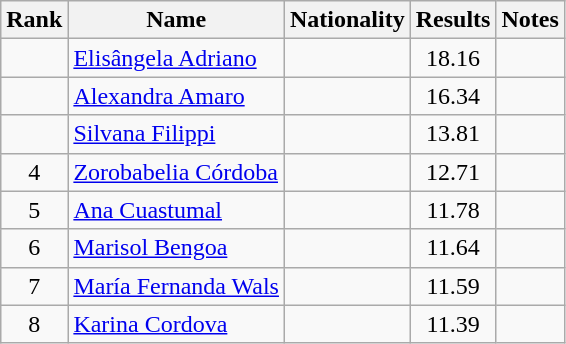<table class="wikitable sortable" style="text-align:center">
<tr>
<th>Rank</th>
<th>Name</th>
<th>Nationality</th>
<th>Results</th>
<th>Notes</th>
</tr>
<tr>
<td></td>
<td align=left><a href='#'>Elisângela Adriano</a></td>
<td align=left></td>
<td>18.16</td>
<td></td>
</tr>
<tr>
<td></td>
<td align=left><a href='#'>Alexandra Amaro</a></td>
<td align=left></td>
<td>16.34</td>
<td></td>
</tr>
<tr>
<td></td>
<td align=left><a href='#'>Silvana Filippi</a></td>
<td align=left></td>
<td>13.81</td>
<td></td>
</tr>
<tr>
<td>4</td>
<td align=left><a href='#'>Zorobabelia Córdoba</a></td>
<td align=left></td>
<td>12.71</td>
<td></td>
</tr>
<tr>
<td>5</td>
<td align=left><a href='#'>Ana Cuastumal</a></td>
<td align=left></td>
<td>11.78</td>
<td></td>
</tr>
<tr>
<td>6</td>
<td align=left><a href='#'>Marisol Bengoa</a></td>
<td align=left></td>
<td>11.64</td>
<td></td>
</tr>
<tr>
<td>7</td>
<td align=left><a href='#'>María Fernanda Wals</a></td>
<td align=left></td>
<td>11.59</td>
<td></td>
</tr>
<tr>
<td>8</td>
<td align=left><a href='#'>Karina Cordova</a></td>
<td align=left></td>
<td>11.39</td>
<td></td>
</tr>
</table>
